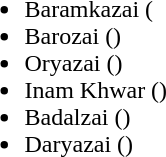<table>
<tr>
<td><br><ul><li>Baramkazai (</li><li>Barozai ()</li><li>Oryazai ()</li><li>Inam Khwar ()</li><li>Badalzai ()</li><li>Daryazai ()</li></ul></td>
<td></td>
</tr>
</table>
